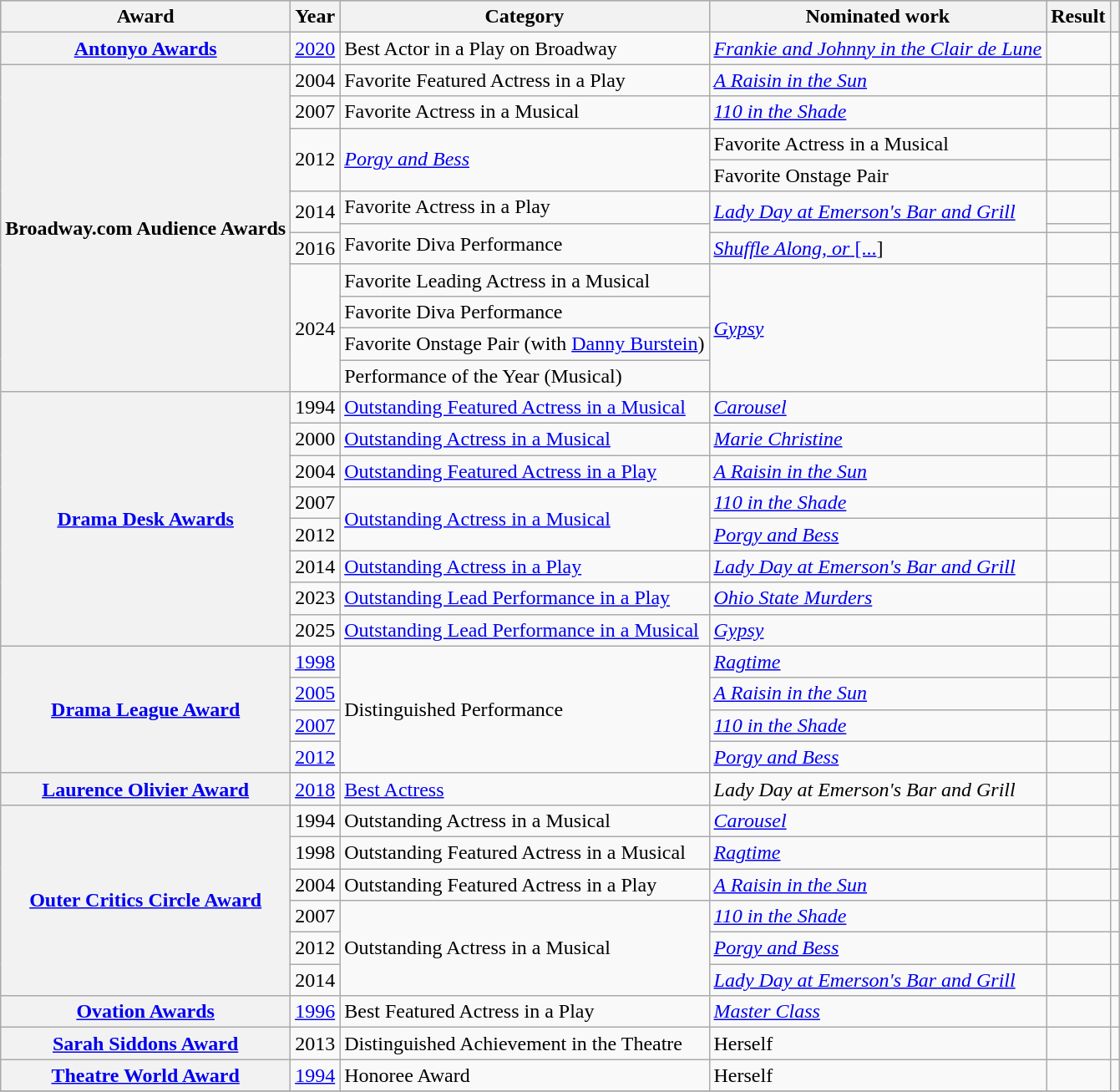<table class="wikitable plainrowheaders sortable">
<tr style="background:#ccc; text-align:center;">
<th scope="col">Award</th>
<th scope="col">Year</th>
<th scope="col">Category</th>
<th scope="col">Nominated work</th>
<th scope="col">Result</th>
<th scope="col" class="unsortable"></th>
</tr>
<tr>
<th scope="row" rowspan=1><a href='#'>Antonyo Awards</a></th>
<td><a href='#'>2020</a></td>
<td>Best Actor in a Play on Broadway</td>
<td><em><a href='#'>Frankie and Johnny in the Clair de Lune</a></em></td>
<td></td>
<td align="center"></td>
</tr>
<tr>
<th scope="row", rowspan="11">Broadway.com Audience Awards</th>
<td align="center">2004</td>
<td>Favorite Featured Actress in a Play</td>
<td><em><a href='#'>A Raisin in the Sun</a></em></td>
<td></td>
<td align="center"></td>
</tr>
<tr>
<td align="center">2007</td>
<td>Favorite Actress in a Musical</td>
<td><em><a href='#'>110 in the Shade</a></em></td>
<td></td>
<td align="center"></td>
</tr>
<tr>
<td rowspan="2" align="center">2012</td>
<td rowspan="2"><em><a href='#'>Porgy and Bess</a></em></td>
<td>Favorite Actress in a Musical</td>
<td></td>
<td rowspan="2" align="center"></td>
</tr>
<tr>
<td>Favorite Onstage Pair </td>
<td></td>
</tr>
<tr>
<td rowspan="2" align="center">2014</td>
<td>Favorite Actress in a Play</td>
<td rowspan="2"><em><a href='#'>Lady Day at Emerson's Bar and Grill</a></em></td>
<td></td>
<td rowspan="2" align="center"></td>
</tr>
<tr>
<td rowspan="2">Favorite Diva Performance</td>
<td></td>
</tr>
<tr>
<td align="center">2016</td>
<td><a href='#'><em>Shuffle Along, or</em> [...</a>]</td>
<td></td>
<td align="center"></td>
</tr>
<tr>
<td rowspan=4>2024</td>
<td>Favorite Leading Actress in a Musical</td>
<td rowspan=4><em><a href='#'>Gypsy</a></em></td>
<td></td>
<td></td>
</tr>
<tr>
<td>Favorite Diva Performance</td>
<td></td>
<td></td>
</tr>
<tr>
<td>Favorite Onstage Pair (with <a href='#'>Danny Burstein</a>)</td>
<td></td>
<td></td>
</tr>
<tr>
<td>Performance of the Year (Musical)</td>
<td></td>
<td></td>
</tr>
<tr>
<th scope="row" rowspan=8><a href='#'>Drama Desk Awards</a></th>
<td align="center">1994</td>
<td><a href='#'>Outstanding Featured Actress in a Musical</a></td>
<td><em><a href='#'>Carousel</a></em></td>
<td></td>
<td align="center"></td>
</tr>
<tr>
<td align="center">2000</td>
<td><a href='#'>Outstanding Actress in a Musical</a></td>
<td><em><a href='#'>Marie Christine</a></em></td>
<td></td>
<td align="center"></td>
</tr>
<tr>
<td align="center">2004</td>
<td><a href='#'>Outstanding Featured Actress in a Play</a></td>
<td><em><a href='#'>A Raisin in the Sun</a></em></td>
<td></td>
<td align="center"></td>
</tr>
<tr>
<td align="center">2007</td>
<td rowspan="2"><a href='#'>Outstanding Actress in a Musical</a></td>
<td><em><a href='#'>110 in the Shade</a></em></td>
<td></td>
<td align="center"></td>
</tr>
<tr>
<td align="center">2012</td>
<td><em><a href='#'>Porgy and Bess</a></em></td>
<td></td>
<td align="center"></td>
</tr>
<tr>
<td align="center">2014</td>
<td><a href='#'>Outstanding Actress in a Play</a></td>
<td><em><a href='#'>Lady Day at Emerson's Bar and Grill</a></em></td>
<td></td>
<td align="center"></td>
</tr>
<tr>
<td align="center">2023</td>
<td><a href='#'>Outstanding Lead Performance in a Play</a></td>
<td><em><a href='#'>Ohio State Murders</a></em></td>
<td></td>
<td align="center"></td>
</tr>
<tr>
<td align="center">2025</td>
<td><a href='#'>Outstanding Lead Performance in a Musical</a></td>
<td><em><a href='#'>Gypsy</a></em></td>
<td></td>
<td align="center"></td>
</tr>
<tr>
<th scope="row" rowspan=4><a href='#'>Drama League Award</a></th>
<td align="center"><a href='#'>1998</a></td>
<td rowspan="4">Distinguished Performance</td>
<td><em><a href='#'>Ragtime</a></em></td>
<td></td>
<td align="center"></td>
</tr>
<tr>
<td align="center"><a href='#'>2005</a></td>
<td><em><a href='#'>A Raisin in the Sun</a></em></td>
<td></td>
<td align="center"></td>
</tr>
<tr>
<td align="center"><a href='#'>2007</a></td>
<td><em><a href='#'>110 in the Shade</a></em></td>
<td></td>
<td align="center"></td>
</tr>
<tr>
<td align="center"><a href='#'>2012</a></td>
<td><em><a href='#'>Porgy and Bess</a></em></td>
<td></td>
<td align="center"></td>
</tr>
<tr>
<th scope="row" rowspan=1><a href='#'>Laurence Olivier Award</a></th>
<td align="center"><a href='#'>2018</a></td>
<td><a href='#'>Best Actress</a></td>
<td><em>Lady Day at Emerson's Bar and Grill</em></td>
<td></td>
<td align="center"></td>
</tr>
<tr>
<th scope="row", rowspan="6"><a href='#'>Outer Critics Circle Award</a></th>
<td align="center">1994</td>
<td>Outstanding Actress in a Musical</td>
<td><em><a href='#'>Carousel</a></em></td>
<td></td>
<td align="center"></td>
</tr>
<tr>
<td align="center">1998</td>
<td>Outstanding Featured Actress in a Musical</td>
<td><em><a href='#'>Ragtime</a></em></td>
<td></td>
<td align="center"></td>
</tr>
<tr>
<td align="center">2004</td>
<td>Outstanding Featured Actress in a Play</td>
<td><em><a href='#'>A Raisin in the Sun</a></em></td>
<td></td>
<td align="center"></td>
</tr>
<tr>
<td align="center">2007</td>
<td rowspan="3">Outstanding Actress in a Musical</td>
<td><em><a href='#'>110 in the Shade</a></em></td>
<td></td>
<td align="center"></td>
</tr>
<tr>
<td align="center">2012</td>
<td><em><a href='#'>Porgy and Bess</a></em></td>
<td></td>
<td align="center"></td>
</tr>
<tr>
<td align="center">2014</td>
<td><em><a href='#'>Lady Day at Emerson's Bar and Grill</a></em></td>
<td></td>
<td align="center"></td>
</tr>
<tr>
<th scope="row" rowspan=1><a href='#'>Ovation Awards</a></th>
<td align="center"><a href='#'>1996</a></td>
<td>Best Featured Actress in a Play</td>
<td><em><a href='#'>Master Class</a></em></td>
<td></td>
<td align="center"></td>
</tr>
<tr>
<th scope="row" rowspan=1><a href='#'>Sarah Siddons Award</a></th>
<td align="center">2013</td>
<td>Distinguished Achievement in the Theatre</td>
<td>Herself</td>
<td></td>
<td align="center"></td>
</tr>
<tr>
<th scope="row" rowspan=1><a href='#'>Theatre World Award</a></th>
<td align="center"><a href='#'>1994</a></td>
<td>Honoree Award</td>
<td>Herself</td>
<td></td>
<td align="center"></td>
</tr>
<tr>
</tr>
</table>
